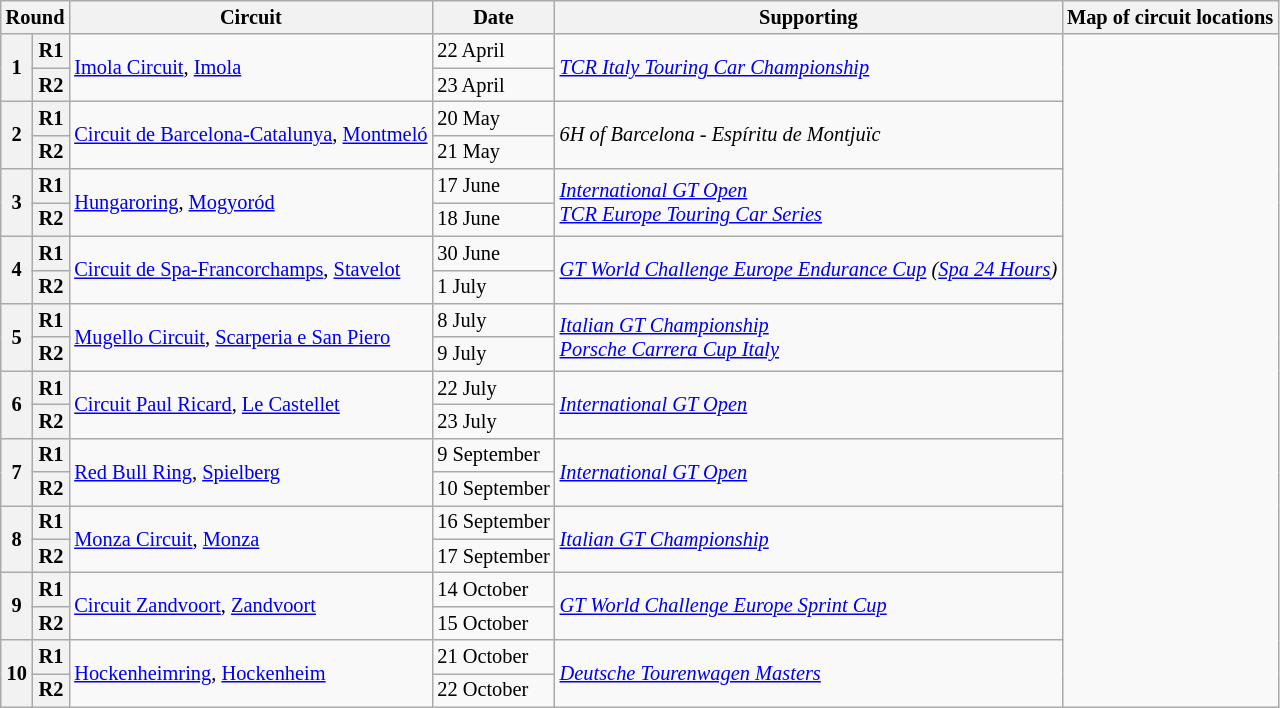<table class="wikitable" style="font-size:85%">
<tr>
<th colspan="2">Round</th>
<th>Circuit</th>
<th>Date</th>
<th>Supporting</th>
<th>Map of circuit locations</th>
</tr>
<tr>
<th rowspan="2">1</th>
<th>R1</th>
<td rowspan="2"> <a href='#'>Imola Circuit</a>, <a href='#'>Imola</a></td>
<td>22 April</td>
<td rowspan="2"><em><a href='#'>TCR Italy Touring Car Championship</a></em></td>
<td rowspan="20"></td>
</tr>
<tr>
<th>R2</th>
<td>23 April</td>
</tr>
<tr>
<th rowspan="2">2</th>
<th>R1</th>
<td rowspan="2" nowrap> <a href='#'>Circuit de Barcelona-Catalunya</a>, <a href='#'>Montmeló</a></td>
<td>20 May</td>
<td rowspan="2"><em>6H of Barcelona - Espíritu de Montjuïc</em></td>
</tr>
<tr>
<th>R2</th>
<td>21 May</td>
</tr>
<tr>
<th rowspan="2">3</th>
<th>R1</th>
<td rowspan="2"> <a href='#'>Hungaroring</a>, <a href='#'>Mogyoród</a></td>
<td>17 June</td>
<td rowspan="2"><em><a href='#'>International GT Open</a><br><a href='#'>TCR Europe Touring Car Series</a></em></td>
</tr>
<tr>
<th>R2</th>
<td>18 June</td>
</tr>
<tr>
<th rowspan="2">4</th>
<th>R1</th>
<td rowspan="2"> <a href='#'>Circuit de Spa-Francorchamps</a>, <a href='#'>Stavelot</a></td>
<td>30 June</td>
<td rowspan="2"><em><a href='#'>GT World Challenge Europe Endurance Cup</a> (<a href='#'>Spa 24 Hours</a>)</em></td>
</tr>
<tr>
<th>R2</th>
<td>1 July</td>
</tr>
<tr>
<th rowspan="2">5</th>
<th>R1</th>
<td rowspan="2"> <a href='#'>Mugello Circuit</a>, <a href='#'>Scarperia e San Piero</a></td>
<td>8 July</td>
<td rowspan="2"><em><a href='#'>Italian GT Championship</a><br><a href='#'>Porsche Carrera Cup Italy</a></em></td>
</tr>
<tr>
<th>R2</th>
<td>9 July</td>
</tr>
<tr>
<th rowspan="2">6</th>
<th>R1</th>
<td rowspan="2"> <a href='#'>Circuit Paul Ricard</a>, <a href='#'>Le Castellet</a></td>
<td>22 July</td>
<td rowspan="2"><em><a href='#'>International GT Open</a></em></td>
</tr>
<tr>
<th>R2</th>
<td>23 July</td>
</tr>
<tr>
<th rowspan="2">7</th>
<th>R1</th>
<td rowspan="2"> <a href='#'>Red Bull Ring</a>, <a href='#'>Spielberg</a></td>
<td>9 September</td>
<td rowspan="2"><em><a href='#'>International GT Open</a></em></td>
</tr>
<tr>
<th>R2</th>
<td>10 September</td>
</tr>
<tr>
<th rowspan="2">8</th>
<th>R1</th>
<td rowspan="2"> <a href='#'>Monza Circuit</a>, <a href='#'>Monza</a></td>
<td nowrap>16 September</td>
<td rowspan="2"><em><a href='#'>Italian GT Championship</a></em></td>
</tr>
<tr>
<th>R2</th>
<td nowrap>17 September</td>
</tr>
<tr>
<th rowspan="2">9</th>
<th>R1</th>
<td rowspan="2"> <a href='#'>Circuit Zandvoort</a>, <a href='#'>Zandvoort</a></td>
<td>14 October</td>
<td rowspan="2" nowrap><em><a href='#'>GT World Challenge Europe Sprint Cup</a></em></td>
</tr>
<tr>
<th>R2</th>
<td>15 October</td>
</tr>
<tr>
<th rowspan="2">10</th>
<th>R1</th>
<td rowspan="2"> <a href='#'>Hockenheimring</a>, <a href='#'>Hockenheim</a></td>
<td>21 October</td>
<td rowspan="2"><em><a href='#'>Deutsche Tourenwagen Masters</a></em></td>
</tr>
<tr>
<th>R2</th>
<td>22 October</td>
</tr>
</table>
